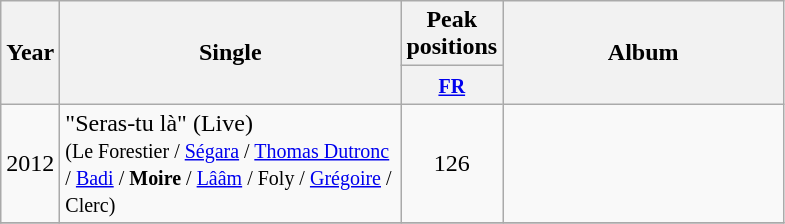<table class="wikitable">
<tr>
<th align="center" rowspan="2" width="10">Year</th>
<th align="center" rowspan="2" width="220">Single</th>
<th align="center" colspan="1">Peak positions</th>
<th align="center" rowspan="2" width="180">Album</th>
</tr>
<tr>
<th width="20"><small><a href='#'>FR</a></small><br></th>
</tr>
<tr>
<td align="center" rowspan="1">2012</td>
<td>"Seras-tu là" (Live) <br><small>(Le Forestier / <a href='#'>Ségara</a> / <a href='#'>Thomas Dutronc</a> / <a href='#'>Badi</a> / <strong>Moire</strong> / <a href='#'>Lââm</a> / Foly / <a href='#'>Grégoire</a> / Clerc)</small></td>
<td align="center">126</td>
<td align="center"></td>
</tr>
<tr>
</tr>
</table>
